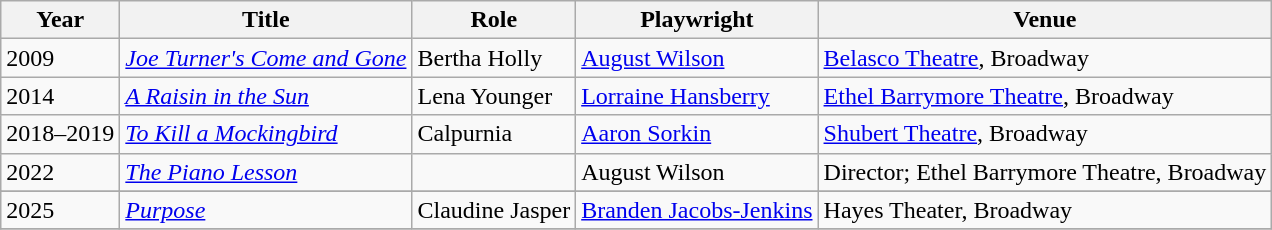<table class="wikitable unsortable">
<tr>
<th>Year</th>
<th>Title</th>
<th>Role</th>
<th>Playwright</th>
<th class="unsortable">Venue</th>
</tr>
<tr>
<td>2009</td>
<td><em><a href='#'>Joe Turner's Come and Gone</a></em></td>
<td>Bertha Holly</td>
<td><a href='#'>August Wilson</a></td>
<td><a href='#'>Belasco Theatre</a>, Broadway</td>
</tr>
<tr>
<td>2014</td>
<td><em><a href='#'>A Raisin in the Sun</a></em></td>
<td>Lena Younger</td>
<td><a href='#'>Lorraine Hansberry</a></td>
<td><a href='#'>Ethel Barrymore Theatre</a>, Broadway</td>
</tr>
<tr>
<td>2018–2019</td>
<td><em><a href='#'>To Kill a Mockingbird</a></em></td>
<td>Calpurnia</td>
<td><a href='#'>Aaron Sorkin</a></td>
<td><a href='#'>Shubert Theatre</a>, Broadway</td>
</tr>
<tr>
<td>2022</td>
<td><em><a href='#'>The Piano Lesson</a></em></td>
<td></td>
<td>August Wilson</td>
<td>Director; Ethel Barrymore Theatre, Broadway</td>
</tr>
<tr>
</tr>
<tr>
<td>2025</td>
<td><em><a href='#'>Purpose</a></em></td>
<td>Claudine Jasper</td>
<td><a href='#'>Branden Jacobs-Jenkins</a></td>
<td>Hayes Theater, Broadway</td>
</tr>
<tr>
</tr>
</table>
